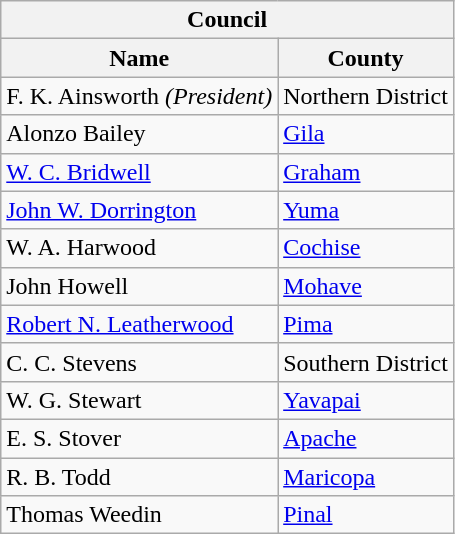<table class="wikitable">
<tr>
<th colspan="2">Council</th>
</tr>
<tr>
<th>Name</th>
<th>County</th>
</tr>
<tr>
<td>F. K. Ainsworth <em>(President)</em></td>
<td>Northern District</td>
</tr>
<tr>
<td>Alonzo Bailey</td>
<td><a href='#'>Gila</a></td>
</tr>
<tr>
<td><a href='#'>W. C. Bridwell</a></td>
<td><a href='#'>Graham</a></td>
</tr>
<tr>
<td><a href='#'>John W. Dorrington</a></td>
<td><a href='#'>Yuma</a></td>
</tr>
<tr>
<td>W. A. Harwood</td>
<td><a href='#'>Cochise</a></td>
</tr>
<tr>
<td>John Howell</td>
<td><a href='#'>Mohave</a></td>
</tr>
<tr>
<td><a href='#'>Robert N. Leatherwood</a></td>
<td><a href='#'>Pima</a></td>
</tr>
<tr>
<td>C. C. Stevens</td>
<td>Southern District</td>
</tr>
<tr>
<td>W. G. Stewart</td>
<td><a href='#'>Yavapai</a></td>
</tr>
<tr>
<td>E. S. Stover</td>
<td><a href='#'>Apache</a></td>
</tr>
<tr>
<td>R. B. Todd</td>
<td><a href='#'>Maricopa</a></td>
</tr>
<tr>
<td>Thomas Weedin</td>
<td><a href='#'>Pinal</a></td>
</tr>
</table>
